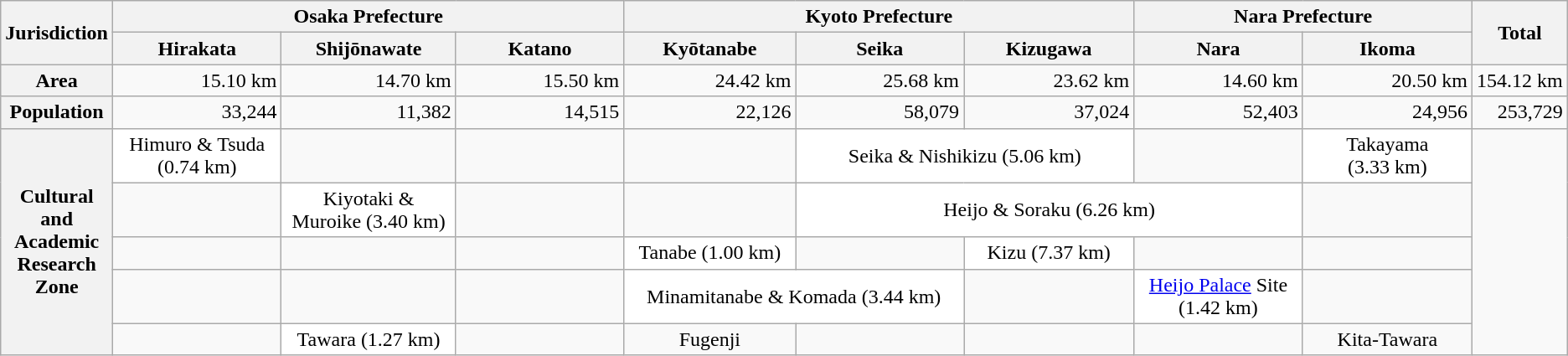<table class="wikitable" style="text-align:center">
<tr>
<th rowspan="2">Jurisdiction</th>
<th colspan="3">Osaka Prefecture</th>
<th colspan="3">Kyoto Prefecture</th>
<th colspan="2">Nara Prefecture</th>
<th rowspan="2">Total</th>
</tr>
<tr>
<th style="width:9em">Hirakata</th>
<th style="width:9em">Shijōnawate</th>
<th style="width:9em">Katano</th>
<th style="width:9em">Kyōtanabe</th>
<th style="width:9em">Seika</th>
<th style="width:9em">Kizugawa</th>
<th style="width:9em">Nara</th>
<th style="width:9em">Ikoma</th>
</tr>
<tr style="text-align:right">
<th>Area</th>
<td>15.10 km</td>
<td>14.70 km</td>
<td>15.50 km</td>
<td>24.42 km</td>
<td>25.68 km</td>
<td>23.62 km</td>
<td>14.60 km</td>
<td>20.50 km</td>
<td>154.12 km</td>
</tr>
<tr style="text-align:right">
<th>Population</th>
<td>33,244</td>
<td>11,382</td>
<td>14,515</td>
<td>22,126</td>
<td>58,079</td>
<td>37,024</td>
<td>52,403</td>
<td>24,956</td>
<td>253,729</td>
</tr>
<tr>
<th rowspan=5>Cultural and Academic Research Zone</th>
<td style="background-color:#fff">Himuro & Tsuda (0.74 km)</td>
<td></td>
<td></td>
<td></td>
<td colspan="2" style="background-color:#fff">Seika & Nishikizu (5.06 km)</td>
<td></td>
<td style="background-color:#fff">Takayama (3.33 km)</td>
<td rowspan="5"></td>
</tr>
<tr>
<td></td>
<td style="background-color:#fff">Kiyotaki & Muroike (3.40 km)</td>
<td></td>
<td></td>
<td colspan="3" style="background-color:#fff">Heijo & Soraku (6.26 km)</td>
<td></td>
</tr>
<tr>
<td></td>
<td></td>
<td></td>
<td style="background-color:#fff">Tanabe (1.00 km)</td>
<td></td>
<td style="background-color:#fff">Kizu (7.37 km)</td>
<td></td>
</tr>
<tr>
<td></td>
<td></td>
<td></td>
<td colspan="2" style="background-color:#fff">Minamitanabe & Komada (3.44 km)</td>
<td></td>
<td style="background-color:#fff"><a href='#'>Heijo Palace</a> Site (1.42 km)</td>
<td></td>
</tr>
<tr>
<td></td>
<td style="background-color:#fff">Tawara (1.27 km)</td>
<td></td>
<td>Fugenji</td>
<td></td>
<td></td>
<td></td>
<td>Kita-Tawara</td>
</tr>
</table>
